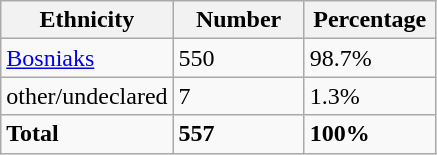<table class="wikitable">
<tr>
<th width="100px">Ethnicity</th>
<th width="80px">Number</th>
<th width="80px">Percentage</th>
</tr>
<tr>
<td><a href='#'>Bosniaks</a></td>
<td>550</td>
<td>98.7%</td>
</tr>
<tr>
<td>other/undeclared</td>
<td>7</td>
<td>1.3%</td>
</tr>
<tr>
<td><strong>Total</strong></td>
<td><strong>557</strong></td>
<td><strong>100%</strong></td>
</tr>
</table>
